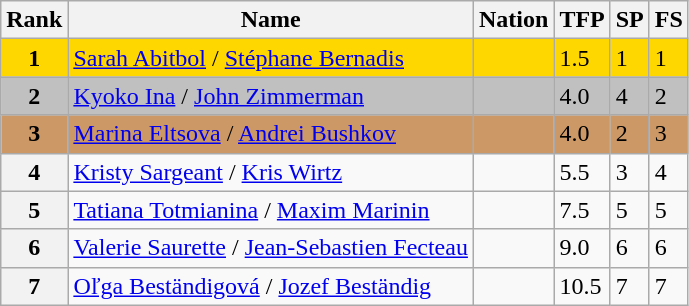<table class="wikitable">
<tr>
<th>Rank</th>
<th>Name</th>
<th>Nation</th>
<th>TFP</th>
<th>SP</th>
<th>FS</th>
</tr>
<tr bgcolor="gold">
<td align="center"><strong>1</strong></td>
<td><a href='#'>Sarah Abitbol</a> / <a href='#'>Stéphane Bernadis</a></td>
<td></td>
<td>1.5</td>
<td>1</td>
<td>1</td>
</tr>
<tr bgcolor="silver">
<td align="center"><strong>2</strong></td>
<td><a href='#'>Kyoko Ina</a> / <a href='#'>John Zimmerman</a></td>
<td></td>
<td>4.0</td>
<td>4</td>
<td>2</td>
</tr>
<tr bgcolor="cc9966">
<td align="center"><strong>3</strong></td>
<td><a href='#'>Marina Eltsova</a> / <a href='#'>Andrei Bushkov</a></td>
<td></td>
<td>4.0</td>
<td>2</td>
<td>3</td>
</tr>
<tr>
<th>4</th>
<td><a href='#'>Kristy Sargeant</a> / <a href='#'>Kris Wirtz</a></td>
<td></td>
<td>5.5</td>
<td>3</td>
<td>4</td>
</tr>
<tr>
<th>5</th>
<td><a href='#'>Tatiana Totmianina</a> / <a href='#'>Maxim Marinin</a></td>
<td></td>
<td>7.5</td>
<td>5</td>
<td>5</td>
</tr>
<tr>
<th>6</th>
<td><a href='#'>Valerie Saurette</a> / <a href='#'>Jean-Sebastien Fecteau</a></td>
<td></td>
<td>9.0</td>
<td>6</td>
<td>6</td>
</tr>
<tr>
<th>7</th>
<td><a href='#'>Oľga Beständigová</a> / <a href='#'>Jozef Beständig</a></td>
<td></td>
<td>10.5</td>
<td>7</td>
<td>7</td>
</tr>
</table>
